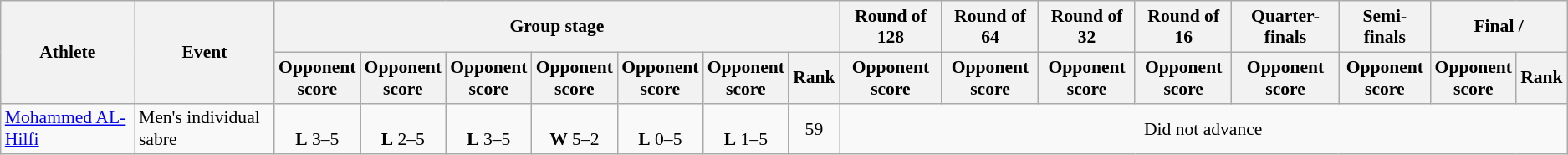<table class="wikitable" style="font-size:90%; text-align:center">
<tr>
<th rowspan="2" width="100">Athlete</th>
<th rowspan="2">Event</th>
<th colspan="7">Group stage</th>
<th>Round of 128</th>
<th>Round of 64</th>
<th>Round of 32</th>
<th>Round of 16</th>
<th>Quarter-finals</th>
<th>Semi-finals</th>
<th colspan="2">Final / </th>
</tr>
<tr>
<th>Opponent<br>score</th>
<th>Opponent<br>score</th>
<th>Opponent<br>score</th>
<th>Opponent<br>score</th>
<th>Opponent<br>score</th>
<th>Opponent<br>score</th>
<th>Rank</th>
<th>Opponent<br>score</th>
<th>Opponent<br>score</th>
<th>Opponent<br>score</th>
<th>Opponent<br>score</th>
<th>Opponent<br>score</th>
<th>Opponent<br>score</th>
<th>Opponent<br>score</th>
<th>Rank</th>
</tr>
<tr>
<td align="left"><a href='#'>Mohammed AL-Hilfi</a></td>
<td align="left">Men's individual sabre</td>
<td><br><strong>L</strong> 3–5</td>
<td><br><strong>L</strong> 2–5</td>
<td><br><strong>L</strong> 3–5</td>
<td><br><strong>W</strong> 5–2</td>
<td><br><strong>L</strong> 0–5</td>
<td><br><strong>L</strong> 1–5</td>
<td>59</td>
<td colspan="8">Did not advance</td>
</tr>
</table>
